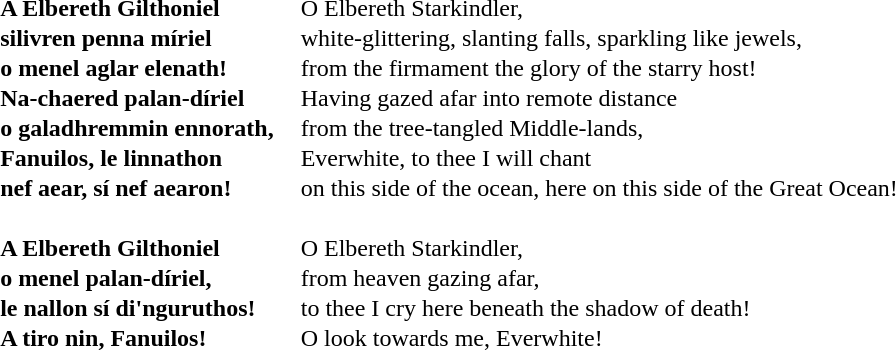<table style="margin:auto; width:auto; border-spacing: 1em 0">
<tr>
<td><strong>A Elbereth Gilthoniel</strong></td>
<td>O Elbereth Starkindler,</td>
</tr>
<tr>
<td><strong>silivren penna míriel</strong></td>
<td>white-glittering, slanting falls, sparkling like jewels,</td>
</tr>
<tr>
<td><strong>o menel aglar elenath!</strong></td>
<td>from the firmament the glory of the starry host!</td>
</tr>
<tr>
<td><strong>Na-chaered palan-díriel</strong></td>
<td>Having gazed afar into remote distance</td>
</tr>
<tr>
<td><strong>o galadhremmin ennorath,</strong></td>
<td>from the tree-tangled Middle-lands,</td>
</tr>
<tr>
<td><strong>Fanuilos, le linnathon</strong></td>
<td>Everwhite, to thee I will chant</td>
</tr>
<tr>
<td><strong>nef aear, sí nef aearon!</strong></td>
<td>on this side of the ocean, here on this side of the Great Ocean!</td>
</tr>
<tr>
<td> </td>
</tr>
<tr>
<td><strong>A Elbereth Gilthoniel</strong></td>
<td>O Elbereth Starkindler,</td>
</tr>
<tr>
<td><strong>o menel palan-díriel,</strong></td>
<td>from heaven gazing afar,</td>
</tr>
<tr>
<td><strong>le nallon sí di'nguruthos!</strong></td>
<td>to thee I cry here beneath the shadow of death!</td>
</tr>
<tr>
<td><strong>A tiro nin, Fanuilos!</strong></td>
<td>O look towards me, Everwhite!</td>
</tr>
</table>
